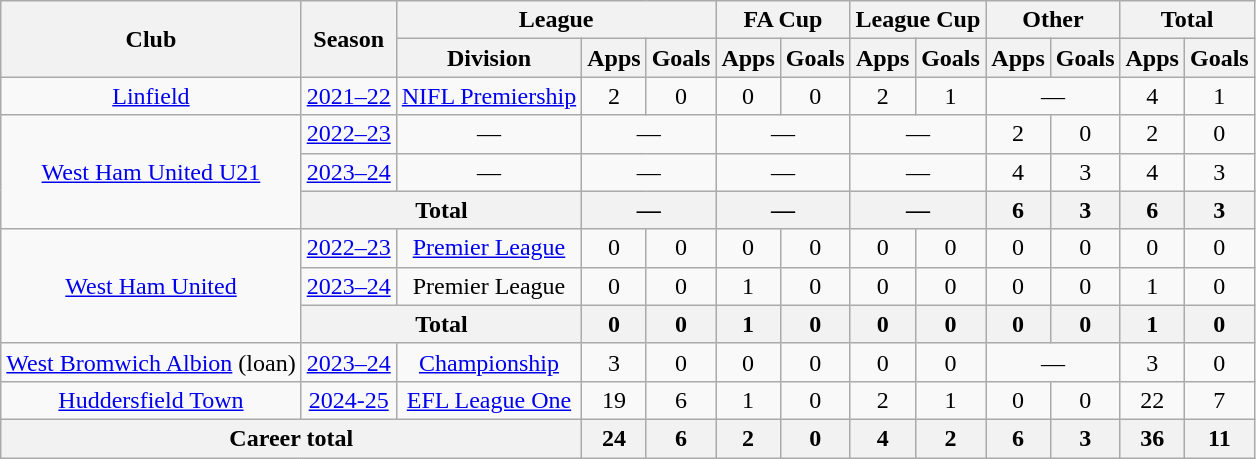<table class="wikitable" style="text-align: center;">
<tr>
<th rowspan="2">Club</th>
<th rowspan="2">Season</th>
<th colspan="3">League</th>
<th colspan="2">FA Cup</th>
<th colspan="2">League Cup</th>
<th colspan="2">Other</th>
<th colspan="2">Total</th>
</tr>
<tr>
<th>Division</th>
<th>Apps</th>
<th>Goals</th>
<th>Apps</th>
<th>Goals</th>
<th>Apps</th>
<th>Goals</th>
<th>Apps</th>
<th>Goals</th>
<th>Apps</th>
<th>Goals</th>
</tr>
<tr>
<td><a href='#'>Linfield</a></td>
<td><a href='#'>2021–22</a></td>
<td><a href='#'>NIFL Premiership</a></td>
<td>2</td>
<td>0</td>
<td>0</td>
<td>0</td>
<td>2</td>
<td>1</td>
<td colspan=2>—</td>
<td>4</td>
<td>1</td>
</tr>
<tr>
<td rowspan=3><a href='#'>West Ham United U21</a></td>
<td><a href='#'>2022–23</a></td>
<td>—</td>
<td colspan=2>—</td>
<td colspan=2>—</td>
<td colspan=2>—</td>
<td>2</td>
<td>0</td>
<td>2</td>
<td>0</td>
</tr>
<tr>
<td><a href='#'>2023–24</a></td>
<td>—</td>
<td colspan=2>—</td>
<td colspan=2>—</td>
<td colspan=2>—</td>
<td>4</td>
<td>3</td>
<td>4</td>
<td>3</td>
</tr>
<tr>
<th colspan=2>Total</th>
<th colspan=2>—</th>
<th colspan=2>—</th>
<th colspan=2>—</th>
<th>6</th>
<th>3</th>
<th>6</th>
<th>3</th>
</tr>
<tr>
<td rowspan=3><a href='#'>West Ham United</a></td>
<td><a href='#'>2022–23</a></td>
<td><a href='#'>Premier League</a></td>
<td>0</td>
<td>0</td>
<td>0</td>
<td>0</td>
<td>0</td>
<td>0</td>
<td>0</td>
<td>0</td>
<td>0</td>
<td>0</td>
</tr>
<tr>
<td><a href='#'>2023–24</a></td>
<td>Premier League</td>
<td>0</td>
<td>0</td>
<td>1</td>
<td>0</td>
<td>0</td>
<td>0</td>
<td>0</td>
<td>0</td>
<td>1</td>
<td>0</td>
</tr>
<tr>
<th colspan=2>Total</th>
<th>0</th>
<th>0</th>
<th>1</th>
<th>0</th>
<th>0</th>
<th>0</th>
<th>0</th>
<th>0</th>
<th>1</th>
<th>0</th>
</tr>
<tr>
<td><a href='#'>West Bromwich Albion</a> (loan)</td>
<td><a href='#'>2023–24</a></td>
<td><a href='#'>Championship</a></td>
<td>3</td>
<td>0</td>
<td>0</td>
<td>0</td>
<td>0</td>
<td>0</td>
<td colspan=2>—</td>
<td>3</td>
<td>0</td>
</tr>
<tr>
<td><a href='#'>Huddersfield Town</a></td>
<td><a href='#'>2024-25</a></td>
<td><a href='#'>EFL League One</a></td>
<td>19</td>
<td>6</td>
<td>1</td>
<td>0</td>
<td>2</td>
<td>1</td>
<td>0</td>
<td>0</td>
<td>22</td>
<td>7</td>
</tr>
<tr>
<th colspan="3">Career total</th>
<th>24</th>
<th>6</th>
<th>2</th>
<th>0</th>
<th>4</th>
<th>2</th>
<th>6</th>
<th>3</th>
<th>36</th>
<th>11</th>
</tr>
</table>
